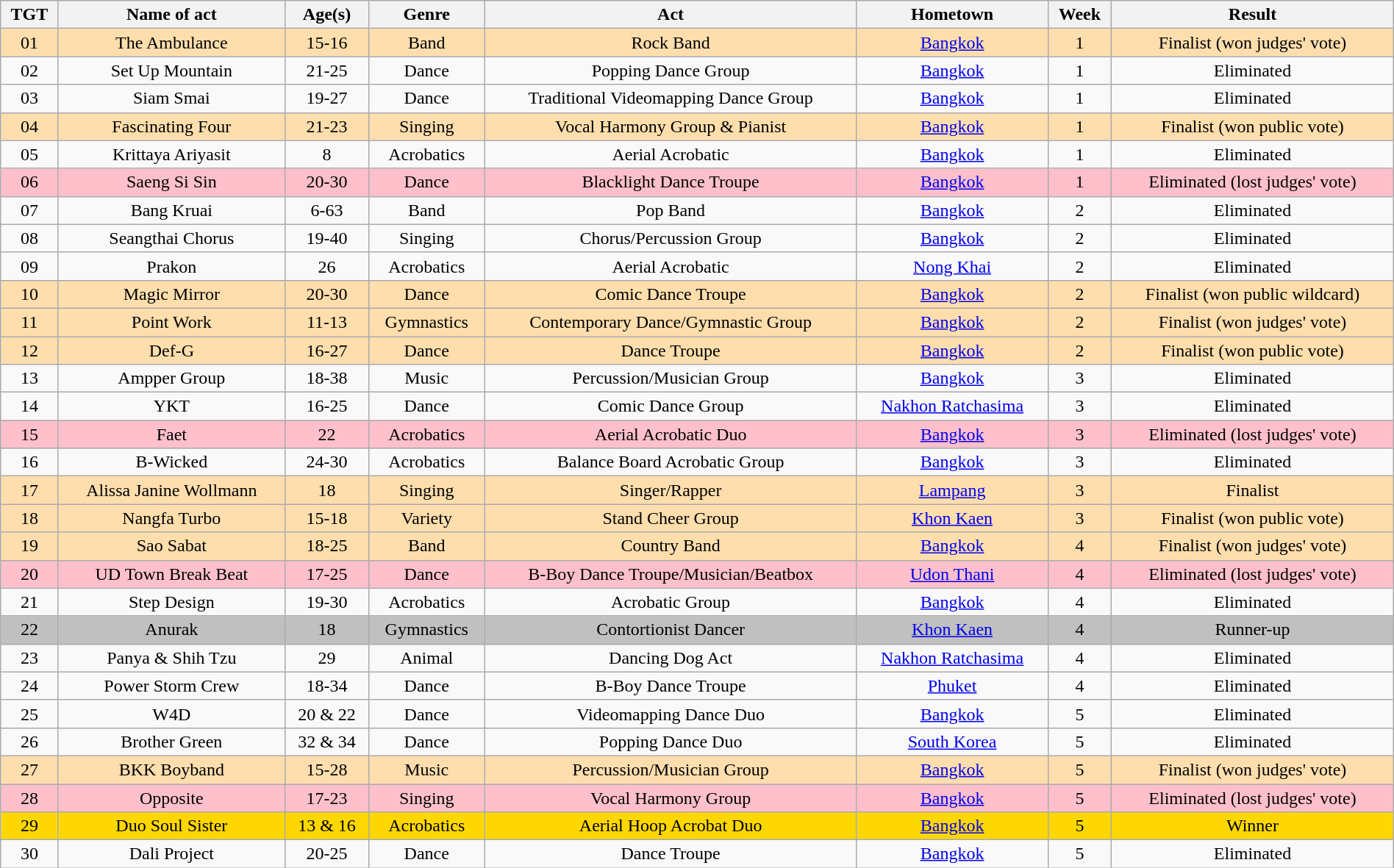<table class="wikitable sortable" style="width:100%; text-align:center;">
<tr>
<th>TGT</th>
<th>Name of act</th>
<th data-sort-type="number">Age(s)</th>
<th>Genre</th>
<th>Act</th>
<th>Hometown</th>
<th>Week</th>
<th>Result</th>
</tr>
<tr bgcolor=NavajoWhite>
<td>01</td>
<td>The Ambulance</td>
<td>15-16</td>
<td>Band</td>
<td>Rock Band</td>
<td><a href='#'>Bangkok</a></td>
<td>1</td>
<td>Finalist (won judges' vote)</td>
</tr>
<tr>
<td>02</td>
<td>Set Up Mountain</td>
<td>21-25</td>
<td>Dance</td>
<td>Popping Dance Group</td>
<td><a href='#'>Bangkok</a></td>
<td>1</td>
<td>Eliminated</td>
</tr>
<tr>
<td>03</td>
<td>Siam Smai</td>
<td>19-27</td>
<td>Dance</td>
<td>Traditional Videomapping Dance Group</td>
<td><a href='#'>Bangkok</a></td>
<td>1</td>
<td>Eliminated</td>
</tr>
<tr bgcolor=NavajoWhite>
<td>04</td>
<td>Fascinating Four</td>
<td>21-23</td>
<td>Singing</td>
<td>Vocal Harmony Group & Pianist</td>
<td><a href='#'>Bangkok</a></td>
<td>1</td>
<td>Finalist (won public vote)</td>
</tr>
<tr>
<td>05</td>
<td>Krittaya Ariyasit</td>
<td>8</td>
<td>Acrobatics</td>
<td>Aerial Acrobatic</td>
<td><a href='#'>Bangkok</a></td>
<td>1</td>
<td>Eliminated</td>
</tr>
<tr bgcolor=pink>
<td>06</td>
<td>Saeng Si Sin</td>
<td>20-30</td>
<td>Dance</td>
<td>Blacklight Dance Troupe</td>
<td><a href='#'>Bangkok</a></td>
<td>1</td>
<td>Eliminated (lost judges' vote)</td>
</tr>
<tr>
<td>07</td>
<td>Bang Kruai </td>
<td>6-63</td>
<td>Band</td>
<td>Pop Band</td>
<td><a href='#'>Bangkok</a></td>
<td>2</td>
<td>Eliminated</td>
</tr>
<tr>
<td>08</td>
<td>Seangthai Chorus</td>
<td>19-40</td>
<td>Singing</td>
<td>Chorus/Percussion Group</td>
<td><a href='#'>Bangkok</a></td>
<td>2</td>
<td>Eliminated</td>
</tr>
<tr>
<td>09</td>
<td>Prakon</td>
<td>26</td>
<td>Acrobatics</td>
<td>Aerial Acrobatic</td>
<td><a href='#'>Nong Khai</a></td>
<td>2</td>
<td>Eliminated</td>
</tr>
<tr bgcolor=NavajoWhite>
<td>10</td>
<td>Magic Mirror  </td>
<td>20-30</td>
<td>Dance</td>
<td>Comic Dance Troupe</td>
<td><a href='#'>Bangkok</a></td>
<td>2</td>
<td>Finalist (won public wildcard)</td>
</tr>
<tr bgcolor=NavajoWhite>
<td>11</td>
<td>Point Work</td>
<td>11-13</td>
<td>Gymnastics</td>
<td>Contemporary Dance/Gymnastic Group</td>
<td><a href='#'>Bangkok</a></td>
<td>2</td>
<td>Finalist (won judges' vote)</td>
</tr>
<tr bgcolor=NavajoWhite>
<td>12</td>
<td>Def-G</td>
<td>16-27</td>
<td>Dance</td>
<td>Dance Troupe</td>
<td><a href='#'>Bangkok</a></td>
<td>2</td>
<td>Finalist (won public vote)</td>
</tr>
<tr>
<td>13</td>
<td>Ampper Group</td>
<td>18-38</td>
<td>Music</td>
<td>Percussion/Musician Group</td>
<td><a href='#'>Bangkok</a></td>
<td>3</td>
<td>Eliminated</td>
</tr>
<tr>
<td>14</td>
<td>YKT</td>
<td>16-25</td>
<td>Dance</td>
<td>Comic Dance Group</td>
<td><a href='#'>Nakhon Ratchasima</a></td>
<td>3</td>
<td>Eliminated</td>
</tr>
<tr bgcolor=pink>
<td>15</td>
<td>Faet</td>
<td>22</td>
<td>Acrobatics</td>
<td>Aerial Acrobatic Duo</td>
<td><a href='#'>Bangkok</a></td>
<td>3</td>
<td>Eliminated (lost judges' vote)</td>
</tr>
<tr>
<td>16</td>
<td>B-Wicked</td>
<td>24-30</td>
<td>Acrobatics</td>
<td>Balance Board Acrobatic Group</td>
<td><a href='#'>Bangkok</a></td>
<td>3</td>
<td>Eliminated</td>
</tr>
<tr bgcolor=NavajoWhite>
<td>17</td>
<td>Alissa Janine Wollmann </td>
<td>18</td>
<td>Singing</td>
<td>Singer/Rapper</td>
<td><a href='#'>Lampang</a></td>
<td>3</td>
<td>Finalist</td>
</tr>
<tr bgcolor=NavajoWhite>
<td>18</td>
<td>Nangfa Turbo</td>
<td>15-18</td>
<td>Variety</td>
<td>Stand Cheer Group</td>
<td><a href='#'>Khon Kaen</a></td>
<td>3</td>
<td>Finalist (won public vote)</td>
</tr>
<tr bgcolor=NavajoWhite>
<td>19</td>
<td>Sao Sabat </td>
<td>18-25</td>
<td>Band</td>
<td>Country Band</td>
<td><a href='#'>Bangkok</a></td>
<td>4</td>
<td>Finalist (won judges' vote)</td>
</tr>
<tr bgcolor=pink>
<td>20</td>
<td>UD Town Break Beat</td>
<td>17-25</td>
<td>Dance</td>
<td>B-Boy Dance Troupe/Musician/Beatbox</td>
<td><a href='#'>Udon Thani</a></td>
<td>4</td>
<td>Eliminated (lost judges' vote)</td>
</tr>
<tr>
<td>21</td>
<td>Step Design</td>
<td>19-30</td>
<td>Acrobatics</td>
<td>Acrobatic Group</td>
<td><a href='#'>Bangkok</a></td>
<td>4</td>
<td>Eliminated</td>
</tr>
<tr bgcolor=silver>
<td>22</td>
<td>Anurak</td>
<td>18</td>
<td>Gymnastics</td>
<td>Contortionist Dancer</td>
<td><a href='#'>Khon Kaen</a></td>
<td>4</td>
<td>Runner-up</td>
</tr>
<tr>
<td>23</td>
<td>Panya & Shih Tzu</td>
<td>29</td>
<td>Animal</td>
<td>Dancing Dog Act</td>
<td><a href='#'>Nakhon Ratchasima</a></td>
<td>4</td>
<td>Eliminated</td>
</tr>
<tr>
<td>24</td>
<td>Power Storm Crew</td>
<td>18-34</td>
<td>Dance</td>
<td>B-Boy Dance Troupe</td>
<td><a href='#'>Phuket</a></td>
<td>4</td>
<td>Eliminated</td>
</tr>
<tr>
<td>25</td>
<td>W4D</td>
<td>20 & 22</td>
<td>Dance</td>
<td>Videomapping Dance Duo</td>
<td><a href='#'>Bangkok</a></td>
<td>5</td>
<td>Eliminated</td>
</tr>
<tr>
<td>26</td>
<td>Brother Green</td>
<td>32 & 34</td>
<td>Dance</td>
<td>Popping Dance Duo</td>
<td><a href='#'>South Korea</a></td>
<td>5</td>
<td>Eliminated</td>
</tr>
<tr bgcolor=NavajoWhite>
<td>27</td>
<td>BKK Boyband</td>
<td>15-28</td>
<td>Music</td>
<td>Percussion/Musician Group</td>
<td><a href='#'>Bangkok</a></td>
<td>5</td>
<td>Finalist (won judges' vote)</td>
</tr>
<tr bgcolor=pink>
<td>28</td>
<td>Opposite</td>
<td>17-23</td>
<td>Singing</td>
<td>Vocal Harmony Group</td>
<td><a href='#'>Bangkok</a></td>
<td>5</td>
<td>Eliminated (lost judges' vote)</td>
</tr>
<tr bgcolor=gold>
<td>29</td>
<td>Duo Soul Sister</td>
<td>13 & 16</td>
<td>Acrobatics</td>
<td>Aerial Hoop Acrobat Duo</td>
<td><a href='#'>Bangkok</a></td>
<td>5</td>
<td>Winner</td>
</tr>
<tr>
<td>30</td>
<td>Dali Project</td>
<td>20-25</td>
<td>Dance</td>
<td>Dance Troupe</td>
<td><a href='#'>Bangkok</a></td>
<td>5</td>
<td>Eliminated</td>
</tr>
</table>
